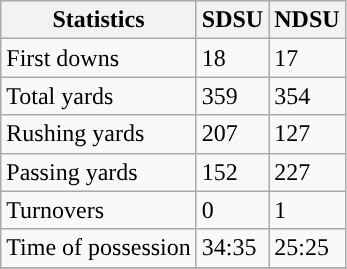<table class="wikitable">
<tr>
<th>Statistics</th>
<th>SDSU</th>
<th>NDSU</th>
</tr>
<tr>
<td>First downs</td>
<td>18</td>
<td>17</td>
</tr>
<tr>
<td>Total yards</td>
<td>359</td>
<td>354</td>
</tr>
<tr>
<td>Rushing yards</td>
<td>207</td>
<td>127</td>
</tr>
<tr>
<td>Passing yards</td>
<td>152</td>
<td>227</td>
</tr>
<tr>
<td>Turnovers</td>
<td>0</td>
<td>1</td>
</tr>
<tr>
<td>Time of possession</td>
<td>34:35</td>
<td>25:25</td>
</tr>
<tr>
</tr>
</table>
